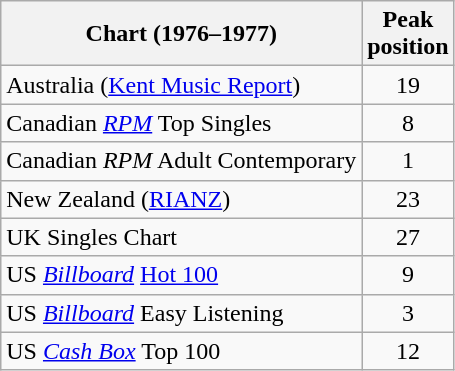<table class="wikitable sortable">
<tr>
<th>Chart (1976–1977)</th>
<th>Peak<br>position</th>
</tr>
<tr>
<td>Australia (<a href='#'>Kent Music Report</a>)</td>
<td style="text-align:center;">19</td>
</tr>
<tr>
<td>Canadian <em><a href='#'>RPM</a></em> Top Singles</td>
<td style="text-align:center;">8</td>
</tr>
<tr>
<td>Canadian <em>RPM</em> Adult Contemporary</td>
<td style="text-align:center;">1</td>
</tr>
<tr>
<td>New Zealand (<a href='#'>RIANZ</a>)</td>
<td style="text-align:center;">23</td>
</tr>
<tr>
<td>UK Singles Chart</td>
<td style="text-align:center;">27</td>
</tr>
<tr>
<td>US <em><a href='#'>Billboard</a></em> <a href='#'>Hot 100</a></td>
<td style="text-align:center;">9</td>
</tr>
<tr>
<td>US <em><a href='#'>Billboard</a></em> Easy Listening</td>
<td style="text-align:center;">3</td>
</tr>
<tr>
<td>US <em><a href='#'>Cash Box</a></em> Top 100</td>
<td style="text-align:center;">12</td>
</tr>
</table>
